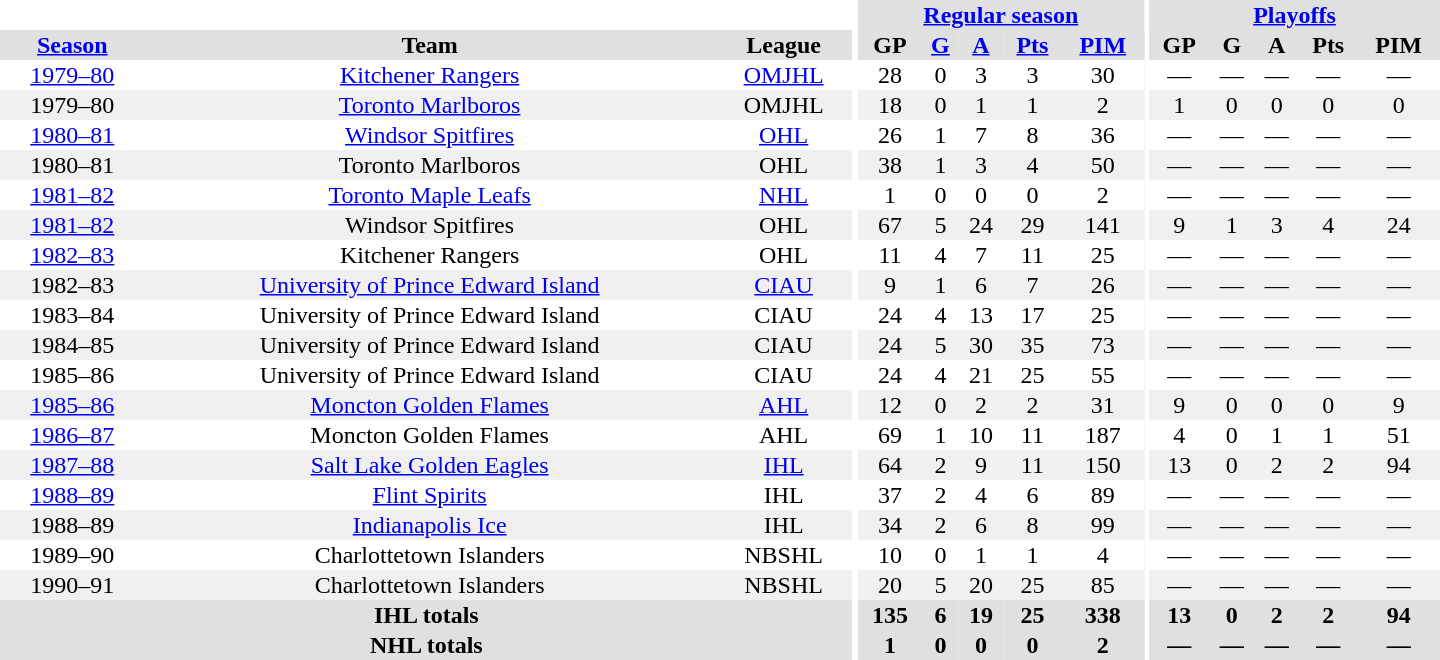<table border="0" cellpadding="1" cellspacing="0" style="text-align:center; width:60em">
<tr bgcolor="#e0e0e0">
<th colspan="3" bgcolor="#ffffff"></th>
<th rowspan="100" bgcolor="#ffffff"></th>
<th colspan="5"><a href='#'>Regular season</a></th>
<th rowspan="100" bgcolor="#ffffff"></th>
<th colspan="5"><a href='#'>Playoffs</a></th>
</tr>
<tr bgcolor="#e0e0e0">
<th><a href='#'>Season</a></th>
<th>Team</th>
<th>League</th>
<th>GP</th>
<th><a href='#'>G</a></th>
<th><a href='#'>A</a></th>
<th><a href='#'>Pts</a></th>
<th><a href='#'>PIM</a></th>
<th>GP</th>
<th>G</th>
<th>A</th>
<th>Pts</th>
<th>PIM</th>
</tr>
<tr>
<td><a href='#'>1979–80</a></td>
<td><a href='#'>Kitchener Rangers</a></td>
<td><a href='#'>OMJHL</a></td>
<td>28</td>
<td>0</td>
<td>3</td>
<td>3</td>
<td>30</td>
<td>—</td>
<td>—</td>
<td>—</td>
<td>—</td>
<td>—</td>
</tr>
<tr bgcolor="#f0f0f0">
<td>1979–80</td>
<td><a href='#'>Toronto Marlboros</a></td>
<td>OMJHL</td>
<td>18</td>
<td>0</td>
<td>1</td>
<td>1</td>
<td>2</td>
<td>1</td>
<td>0</td>
<td>0</td>
<td>0</td>
<td>0</td>
</tr>
<tr>
<td><a href='#'>1980–81</a></td>
<td><a href='#'>Windsor Spitfires</a></td>
<td><a href='#'>OHL</a></td>
<td>26</td>
<td>1</td>
<td>7</td>
<td>8</td>
<td>36</td>
<td>—</td>
<td>—</td>
<td>—</td>
<td>—</td>
<td>—</td>
</tr>
<tr bgcolor="#f0f0f0">
<td>1980–81</td>
<td>Toronto Marlboros</td>
<td>OHL</td>
<td>38</td>
<td>1</td>
<td>3</td>
<td>4</td>
<td>50</td>
<td>—</td>
<td>—</td>
<td>—</td>
<td>—</td>
<td>—</td>
</tr>
<tr>
<td><a href='#'>1981–82</a></td>
<td><a href='#'>Toronto Maple Leafs</a></td>
<td><a href='#'>NHL</a></td>
<td>1</td>
<td>0</td>
<td>0</td>
<td>0</td>
<td>2</td>
<td>—</td>
<td>—</td>
<td>—</td>
<td>—</td>
<td>—</td>
</tr>
<tr bgcolor="#f0f0f0">
<td><a href='#'>1981–82</a></td>
<td>Windsor Spitfires</td>
<td>OHL</td>
<td>67</td>
<td>5</td>
<td>24</td>
<td>29</td>
<td>141</td>
<td>9</td>
<td>1</td>
<td>3</td>
<td>4</td>
<td>24</td>
</tr>
<tr>
<td><a href='#'>1982–83</a></td>
<td>Kitchener Rangers</td>
<td>OHL</td>
<td>11</td>
<td>4</td>
<td>7</td>
<td>11</td>
<td>25</td>
<td>—</td>
<td>—</td>
<td>—</td>
<td>—</td>
<td>—</td>
</tr>
<tr bgcolor="#f0f0f0">
<td>1982–83</td>
<td><a href='#'>University of Prince Edward Island</a></td>
<td><a href='#'>CIAU</a></td>
<td>9</td>
<td>1</td>
<td>6</td>
<td>7</td>
<td>26</td>
<td>—</td>
<td>—</td>
<td>—</td>
<td>—</td>
<td>—</td>
</tr>
<tr>
<td>1983–84</td>
<td>University of Prince Edward Island</td>
<td>CIAU</td>
<td>24</td>
<td>4</td>
<td>13</td>
<td>17</td>
<td>25</td>
<td>—</td>
<td>—</td>
<td>—</td>
<td>—</td>
<td>—</td>
</tr>
<tr bgcolor="#f0f0f0">
<td>1984–85</td>
<td>University of Prince Edward Island</td>
<td>CIAU</td>
<td>24</td>
<td>5</td>
<td>30</td>
<td>35</td>
<td>73</td>
<td>—</td>
<td>—</td>
<td>—</td>
<td>—</td>
<td>—</td>
</tr>
<tr>
<td>1985–86</td>
<td>University of Prince Edward Island</td>
<td>CIAU</td>
<td>24</td>
<td>4</td>
<td>21</td>
<td>25</td>
<td>55</td>
<td>—</td>
<td>—</td>
<td>—</td>
<td>—</td>
<td>—</td>
</tr>
<tr bgcolor="#f0f0f0">
<td><a href='#'>1985–86</a></td>
<td><a href='#'>Moncton Golden Flames</a></td>
<td><a href='#'>AHL</a></td>
<td>12</td>
<td>0</td>
<td>2</td>
<td>2</td>
<td>31</td>
<td>9</td>
<td>0</td>
<td>0</td>
<td>0</td>
<td>9</td>
</tr>
<tr>
<td><a href='#'>1986–87</a></td>
<td>Moncton Golden Flames</td>
<td>AHL</td>
<td>69</td>
<td>1</td>
<td>10</td>
<td>11</td>
<td>187</td>
<td>4</td>
<td>0</td>
<td>1</td>
<td>1</td>
<td>51</td>
</tr>
<tr bgcolor="#f0f0f0">
<td><a href='#'>1987–88</a></td>
<td><a href='#'>Salt Lake Golden Eagles</a></td>
<td><a href='#'>IHL</a></td>
<td>64</td>
<td>2</td>
<td>9</td>
<td>11</td>
<td>150</td>
<td>13</td>
<td>0</td>
<td>2</td>
<td>2</td>
<td>94</td>
</tr>
<tr>
<td><a href='#'>1988–89</a></td>
<td><a href='#'>Flint Spirits</a></td>
<td>IHL</td>
<td>37</td>
<td>2</td>
<td>4</td>
<td>6</td>
<td>89</td>
<td>—</td>
<td>—</td>
<td>—</td>
<td>—</td>
<td>—</td>
</tr>
<tr bgcolor="#f0f0f0">
<td>1988–89</td>
<td><a href='#'>Indianapolis Ice</a></td>
<td>IHL</td>
<td>34</td>
<td>2</td>
<td>6</td>
<td>8</td>
<td>99</td>
<td>—</td>
<td>—</td>
<td>—</td>
<td>—</td>
<td>—</td>
</tr>
<tr>
<td>1989–90</td>
<td>Charlottetown Islanders</td>
<td>NBSHL</td>
<td>10</td>
<td>0</td>
<td>1</td>
<td>1</td>
<td>4</td>
<td>—</td>
<td>—</td>
<td>—</td>
<td>—</td>
<td>—</td>
</tr>
<tr bgcolor="#f0f0f0">
<td>1990–91</td>
<td>Charlottetown Islanders</td>
<td>NBSHL</td>
<td>20</td>
<td>5</td>
<td>20</td>
<td>25</td>
<td>85</td>
<td>—</td>
<td>—</td>
<td>—</td>
<td>—</td>
<td>—</td>
</tr>
<tr bgcolor="#e0e0e0">
<th colspan="3">IHL totals</th>
<th>135</th>
<th>6</th>
<th>19</th>
<th>25</th>
<th>338</th>
<th>13</th>
<th>0</th>
<th>2</th>
<th>2</th>
<th>94</th>
</tr>
<tr bgcolor="#e0e0e0">
<th colspan="3">NHL totals</th>
<th>1</th>
<th>0</th>
<th>0</th>
<th>0</th>
<th>2</th>
<th>—</th>
<th>—</th>
<th>—</th>
<th>—</th>
<th>—</th>
</tr>
</table>
